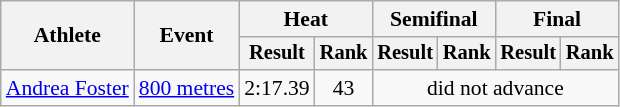<table class="wikitable" style="font-size:90%">
<tr>
<th rowspan="2">Athlete</th>
<th rowspan="2">Event</th>
<th colspan="2">Heat</th>
<th colspan="2">Semifinal</th>
<th colspan="2">Final</th>
</tr>
<tr style="font-size:95%">
<th>Result</th>
<th>Rank</th>
<th>Result</th>
<th>Rank</th>
<th>Result</th>
<th>Rank</th>
</tr>
<tr style=text-align:center>
<td style=text-align:left><a href='#'>Andrea Foster</a></td>
<td style=text-align:left><a href='#'>800 metres</a></td>
<td>2:17.39</td>
<td>43</td>
<td colspan=4>did not advance</td>
</tr>
</table>
